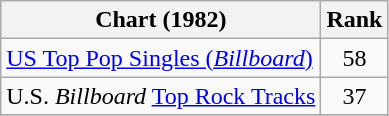<table class="wikitable">
<tr>
<th>Chart (1982)</th>
<th>Rank</th>
</tr>
<tr>
<td><a href='#'>US Top Pop Singles (<em>Billboard</em>)</a></td>
<td align="center">58</td>
</tr>
<tr>
<td>U.S. <em>Billboard</em> <a href='#'>Top Rock Tracks</a></td>
<td align="center">37</td>
</tr>
<tr>
</tr>
</table>
